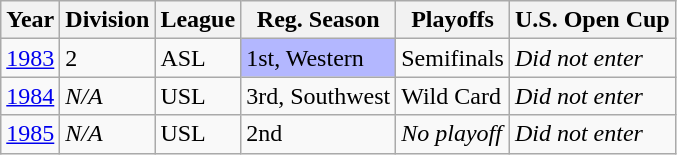<table class="wikitable">
<tr>
<th>Year</th>
<th>Division</th>
<th>League</th>
<th>Reg. Season</th>
<th>Playoffs</th>
<th>U.S. Open Cup</th>
</tr>
<tr>
<td><a href='#'>1983</a></td>
<td>2</td>
<td>ASL</td>
<td bgcolor="B3B7FF">1st, Western</td>
<td>Semifinals</td>
<td><em>Did not enter</em></td>
</tr>
<tr>
<td><a href='#'>1984</a></td>
<td><em>N/A</em></td>
<td>USL</td>
<td>3rd, Southwest</td>
<td>Wild Card</td>
<td><em>Did not enter</em></td>
</tr>
<tr>
<td><a href='#'>1985</a></td>
<td><em>N/A</em></td>
<td>USL</td>
<td>2nd</td>
<td><em>No playoff</em></td>
<td><em>Did not enter</em></td>
</tr>
</table>
